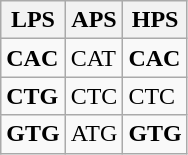<table class="wikitable">
<tr>
<th>LPS</th>
<th>APS</th>
<th>HPS</th>
</tr>
<tr>
<td><strong>CAC</strong></td>
<td>CAT</td>
<td><strong>CAC</strong></td>
</tr>
<tr>
<td><strong>CTG</strong></td>
<td>CTC</td>
<td>CTC</td>
</tr>
<tr>
<td><strong>GTG</strong></td>
<td>ATG</td>
<td><strong>GTG</strong></td>
</tr>
</table>
